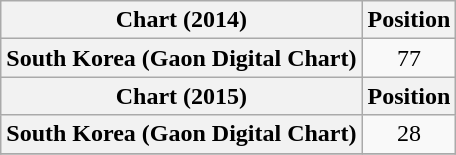<table class="wikitable plainrowheaders" style="text-align:center">
<tr>
<th scope="col">Chart (2014)</th>
<th scope="col">Position</th>
</tr>
<tr>
<th scope="row">South Korea (Gaon Digital Chart)</th>
<td>77</td>
</tr>
<tr>
<th scope="col">Chart (2015)</th>
<th scope="col">Position</th>
</tr>
<tr>
<th scope="row">South Korea (Gaon Digital Chart)</th>
<td>28</td>
</tr>
<tr>
</tr>
</table>
